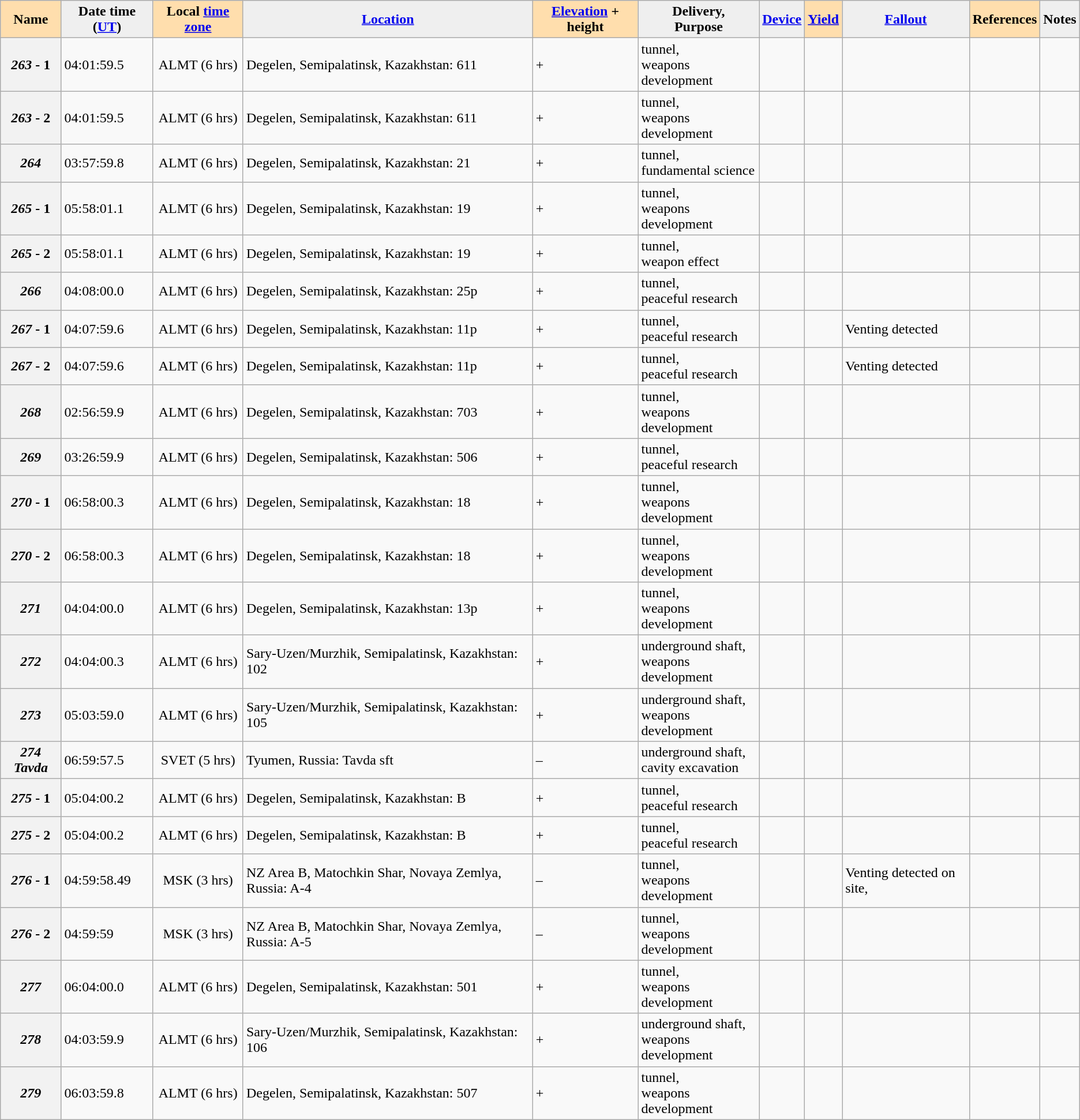<table class="wikitable sortable">
<tr>
<th style="background:#ffdead;">Name </th>
<th style="background:#efefef;">Date time (<a href='#'>UT</a>)</th>
<th style="background:#ffdead;">Local <a href='#'>time zone</a></th>
<th style="background:#efefef;"><a href='#'>Location</a></th>
<th style="background:#ffdead;"><a href='#'>Elevation</a> + height </th>
<th style="background:#efefef;">Delivery, <br>Purpose </th>
<th style="background:#efefef;"><a href='#'>Device</a></th>
<th style="background:#ffdead;"><a href='#'>Yield</a></th>
<th style="background:#efefef;" class="unsortable"><a href='#'>Fallout</a></th>
<th style="background:#ffdead;" class="unsortable">References</th>
<th style="background:#efefef;" class="unsortable">Notes</th>
</tr>
<tr>
<th><em>263</em> - 1</th>
<td> 04:01:59.5</td>
<td style="text-align:center;">ALMT (6 hrs)<br></td>
<td>Degelen, Semipalatinsk, Kazakhstan: 611 </td>
<td> +</td>
<td>tunnel,<br>weapons development</td>
<td></td>
<td style="text-align:center;"></td>
<td></td>
<td></td>
<td></td>
</tr>
<tr>
<th><em>263</em> - 2</th>
<td> 04:01:59.5</td>
<td style="text-align:center;">ALMT (6 hrs)<br></td>
<td>Degelen, Semipalatinsk, Kazakhstan: 611 </td>
<td> +</td>
<td>tunnel,<br>weapons development</td>
<td></td>
<td style="text-align:center;"></td>
<td></td>
<td></td>
<td></td>
</tr>
<tr>
<th><em>264</em></th>
<td> 03:57:59.8</td>
<td style="text-align:center;">ALMT (6 hrs)<br></td>
<td>Degelen, Semipalatinsk, Kazakhstan: 21 </td>
<td> +</td>
<td>tunnel,<br>fundamental science</td>
<td></td>
<td style="text-align:center;"></td>
<td></td>
<td></td>
<td></td>
</tr>
<tr>
<th><em>265</em> - 1</th>
<td> 05:58:01.1</td>
<td style="text-align:center;">ALMT (6 hrs)<br></td>
<td>Degelen, Semipalatinsk, Kazakhstan: 19 </td>
<td> +</td>
<td>tunnel,<br>weapons development</td>
<td></td>
<td style="text-align:center;"></td>
<td></td>
<td></td>
<td></td>
</tr>
<tr>
<th><em>265</em> - 2</th>
<td> 05:58:01.1</td>
<td style="text-align:center;">ALMT (6 hrs)<br></td>
<td>Degelen, Semipalatinsk, Kazakhstan: 19 </td>
<td> +</td>
<td>tunnel,<br>weapon effect</td>
<td></td>
<td style="text-align:center;"></td>
<td></td>
<td></td>
<td></td>
</tr>
<tr>
<th><em>266</em></th>
<td> 04:08:00.0</td>
<td style="text-align:center;">ALMT (6 hrs)<br></td>
<td>Degelen, Semipalatinsk, Kazakhstan: 25p </td>
<td> +</td>
<td>tunnel,<br>peaceful research</td>
<td></td>
<td style="text-align:center;"></td>
<td></td>
<td></td>
<td></td>
</tr>
<tr>
<th><em>267</em> - 1</th>
<td> 04:07:59.6</td>
<td style="text-align:center;">ALMT (6 hrs)<br></td>
<td>Degelen, Semipalatinsk, Kazakhstan: 11p </td>
<td> +</td>
<td>tunnel,<br>peaceful research</td>
<td></td>
<td style="text-align:center;"></td>
<td>Venting detected</td>
<td></td>
<td></td>
</tr>
<tr>
<th><em>267</em> - 2</th>
<td> 04:07:59.6</td>
<td style="text-align:center;">ALMT (6 hrs)<br></td>
<td>Degelen, Semipalatinsk, Kazakhstan: 11p </td>
<td> +</td>
<td>tunnel,<br>peaceful research</td>
<td></td>
<td style="text-align:center;"></td>
<td>Venting detected</td>
<td></td>
<td></td>
</tr>
<tr>
<th><em>268</em></th>
<td> 02:56:59.9</td>
<td style="text-align:center;">ALMT (6 hrs)<br></td>
<td>Degelen, Semipalatinsk, Kazakhstan: 703 </td>
<td> +</td>
<td>tunnel,<br>weapons development</td>
<td></td>
<td style="text-align:center;"></td>
<td></td>
<td></td>
<td></td>
</tr>
<tr>
<th><em>269</em></th>
<td> 03:26:59.9</td>
<td style="text-align:center;">ALMT (6 hrs)<br></td>
<td>Degelen, Semipalatinsk, Kazakhstan: 506 </td>
<td> +</td>
<td>tunnel,<br>peaceful research</td>
<td></td>
<td style="text-align:center;"></td>
<td></td>
<td></td>
<td></td>
</tr>
<tr>
<th><em>270</em> - 1</th>
<td> 06:58:00.3</td>
<td style="text-align:center;">ALMT (6 hrs)<br></td>
<td>Degelen, Semipalatinsk, Kazakhstan: 18 </td>
<td> +</td>
<td>tunnel,<br>weapons development</td>
<td></td>
<td style="text-align:center;"></td>
<td></td>
<td></td>
<td></td>
</tr>
<tr>
<th><em>270</em> - 2</th>
<td> 06:58:00.3</td>
<td style="text-align:center;">ALMT (6 hrs)<br></td>
<td>Degelen, Semipalatinsk, Kazakhstan: 18 </td>
<td> +</td>
<td>tunnel,<br>weapons development</td>
<td></td>
<td style="text-align:center;"></td>
<td></td>
<td></td>
<td></td>
</tr>
<tr>
<th><em>271</em></th>
<td> 04:04:00.0</td>
<td style="text-align:center;">ALMT (6 hrs)<br></td>
<td>Degelen, Semipalatinsk, Kazakhstan: 13p </td>
<td> +</td>
<td>tunnel,<br>weapons development</td>
<td></td>
<td style="text-align:center;"></td>
<td></td>
<td></td>
<td></td>
</tr>
<tr>
<th><em>272</em></th>
<td> 04:04:00.3</td>
<td style="text-align:center;">ALMT (6 hrs)<br></td>
<td>Sary-Uzen/Murzhik, Semipalatinsk, Kazakhstan: 102 </td>
<td> +</td>
<td>underground shaft,<br>weapons development</td>
<td></td>
<td style="text-align:center;"></td>
<td></td>
<td></td>
<td></td>
</tr>
<tr>
<th><em>273</em></th>
<td> 05:03:59.0</td>
<td style="text-align:center;">ALMT (6 hrs)<br></td>
<td>Sary-Uzen/Murzhik, Semipalatinsk, Kazakhstan: 105 </td>
<td> +</td>
<td>underground shaft,<br>weapons development</td>
<td></td>
<td style="text-align:center;"></td>
<td></td>
<td></td>
<td></td>
</tr>
<tr>
<th><em>274 Tavda</em></th>
<td> 06:59:57.5</td>
<td style="text-align:center;">SVET (5 hrs)<br></td>
<td>Tyumen, Russia: Tavda sft </td>
<td> – </td>
<td>underground shaft,<br>cavity excavation</td>
<td></td>
<td style="text-align:center;"></td>
<td></td>
<td></td>
<td></td>
</tr>
<tr>
<th><em>275</em> - 1</th>
<td> 05:04:00.2</td>
<td style="text-align:center;">ALMT (6 hrs)<br></td>
<td>Degelen, Semipalatinsk, Kazakhstan: B </td>
<td> +</td>
<td>tunnel,<br>peaceful research</td>
<td></td>
<td style="text-align:center;"></td>
<td></td>
<td></td>
<td></td>
</tr>
<tr>
<th><em>275</em> - 2</th>
<td> 05:04:00.2</td>
<td style="text-align:center;">ALMT (6 hrs)<br></td>
<td>Degelen, Semipalatinsk, Kazakhstan: B </td>
<td> +</td>
<td>tunnel,<br>peaceful research</td>
<td></td>
<td style="text-align:center;"></td>
<td></td>
<td></td>
<td></td>
</tr>
<tr>
<th><em>276</em> - 1</th>
<td> 04:59:58.49</td>
<td style="text-align:center;">MSK (3 hrs)<br></td>
<td>NZ Area B, Matochkin Shar, Novaya Zemlya, Russia: A-4 </td>
<td> – </td>
<td>tunnel,<br>weapons development</td>
<td></td>
<td style="text-align:center;"></td>
<td>Venting detected on site, </td>
<td></td>
<td></td>
</tr>
<tr>
<th><em>276</em> - 2</th>
<td> 04:59:59</td>
<td style="text-align:center;">MSK (3 hrs)<br></td>
<td>NZ Area B, Matochkin Shar, Novaya Zemlya, Russia: A-5 </td>
<td> – </td>
<td>tunnel,<br>weapons development</td>
<td></td>
<td style="text-align:center;"></td>
<td></td>
<td></td>
<td></td>
</tr>
<tr>
<th><em>277</em></th>
<td> 06:04:00.0</td>
<td style="text-align:center;">ALMT (6 hrs)<br></td>
<td>Degelen, Semipalatinsk, Kazakhstan: 501 </td>
<td> +</td>
<td>tunnel,<br>weapons development</td>
<td></td>
<td style="text-align:center;"></td>
<td></td>
<td></td>
<td></td>
</tr>
<tr>
<th><em>278</em></th>
<td> 04:03:59.9</td>
<td style="text-align:center;">ALMT (6 hrs)<br></td>
<td>Sary-Uzen/Murzhik, Semipalatinsk, Kazakhstan: 106 </td>
<td> +</td>
<td>underground shaft,<br>weapons development</td>
<td></td>
<td style="text-align:center;"></td>
<td></td>
<td></td>
<td></td>
</tr>
<tr>
<th><em>279</em></th>
<td> 06:03:59.8</td>
<td style="text-align:center;">ALMT (6 hrs)<br></td>
<td>Degelen, Semipalatinsk, Kazakhstan: 507 </td>
<td> +</td>
<td>tunnel,<br>weapons development</td>
<td></td>
<td style="text-align:center;"></td>
<td></td>
<td></td>
<td></td>
</tr>
</table>
